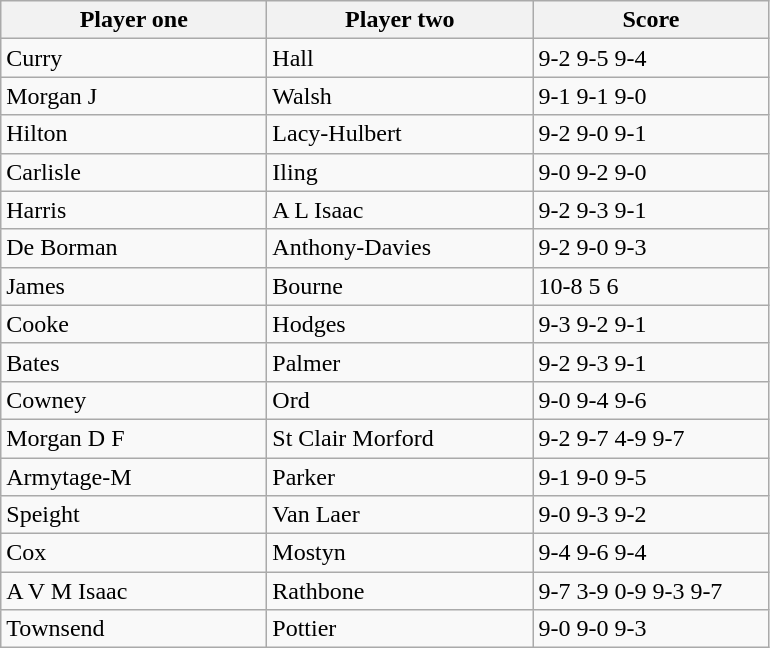<table class="wikitable">
<tr>
<th width=170>Player one</th>
<th width=170>Player two</th>
<th width=150>Score</th>
</tr>
<tr>
<td> Curry</td>
<td> Hall</td>
<td>9-2 9-5 9-4</td>
</tr>
<tr>
<td> Morgan J</td>
<td> Walsh</td>
<td>9-1 9-1 9-0</td>
</tr>
<tr>
<td> Hilton</td>
<td> Lacy-Hulbert</td>
<td>9-2 9-0 9-1</td>
</tr>
<tr>
<td> Carlisle</td>
<td> Iling</td>
<td>9-0 9-2 9-0</td>
</tr>
<tr>
<td> Harris</td>
<td> A L Isaac</td>
<td>9-2 9-3 9-1</td>
</tr>
<tr>
<td> De Borman</td>
<td> Anthony-Davies</td>
<td>9-2 9-0 9-3</td>
</tr>
<tr>
<td> James</td>
<td> Bourne</td>
<td>10-8 5 6</td>
</tr>
<tr>
<td> Cooke</td>
<td> Hodges</td>
<td>9-3 9-2 9-1</td>
</tr>
<tr>
<td> Bates</td>
<td> Palmer</td>
<td>9-2 9-3 9-1</td>
</tr>
<tr>
<td> Cowney</td>
<td> Ord</td>
<td>9-0 9-4 9-6</td>
</tr>
<tr>
<td> Morgan D F</td>
<td> St Clair Morford</td>
<td>9-2 9-7 4-9 9-7</td>
</tr>
<tr>
<td> Armytage-M</td>
<td> Parker</td>
<td>9-1 9-0 9-5</td>
</tr>
<tr>
<td> Speight</td>
<td> Van Laer</td>
<td>9-0 9-3 9-2</td>
</tr>
<tr>
<td> Cox</td>
<td> Mostyn</td>
<td>9-4 9-6 9-4</td>
</tr>
<tr>
<td> A V M Isaac</td>
<td> Rathbone</td>
<td>9-7 3-9 0-9 9-3 9-7</td>
</tr>
<tr>
<td> Townsend</td>
<td> Pottier</td>
<td>9-0 9-0 9-3</td>
</tr>
</table>
